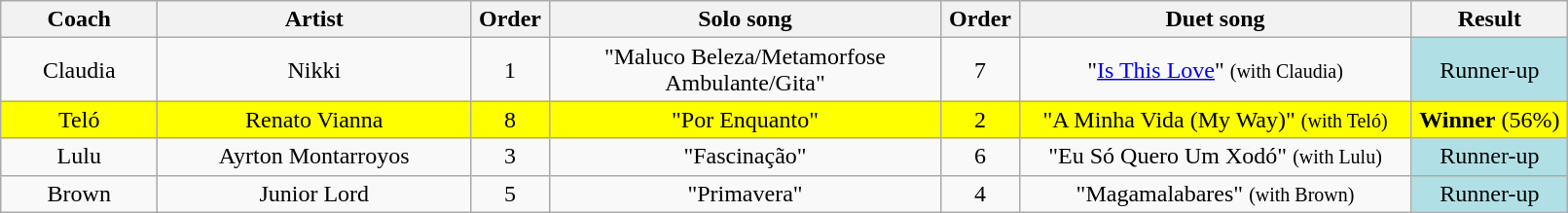<table class="wikitable" style="text-align:center; width:85%;">
<tr>
<th scope="col" width="10%">Coach</th>
<th scope="col" width="20%">Artist</th>
<th scope="col" width="05%">Order</th>
<th scope="col" width="25%">Solo song</th>
<th scope="col" width="05%">Order</th>
<th scope="col" width="25%">Duet song</th>
<th scope="col" width="10%">Result</th>
</tr>
<tr>
<td>Claudia</td>
<td>Nikki</td>
<td>1</td>
<td>"Maluco Beleza/Metamorfose Ambulante/Gita"</td>
<td>7</td>
<td>"<a href='#'>Is This Love</a>" <small>(with Claudia)</small></td>
<td bgcolor="B0E0E6">Runner-up</td>
</tr>
<tr>
<td bgcolor="FFFF00">Teló</td>
<td bgcolor="FFFF00">Renato Vianna</td>
<td bgcolor="FFFF00">8</td>
<td bgcolor="FFFF00">"Por Enquanto"</td>
<td bgcolor="FFFF00">2</td>
<td bgcolor="FFFF00">"A Minha Vida (My Way)" <small>(with Teló) </small></td>
<td bgcolor="FFFF00"><strong>Winner</strong> (56%)</td>
</tr>
<tr>
<td>Lulu</td>
<td>Ayrton Montarroyos</td>
<td>3</td>
<td>"Fascinação"</td>
<td>6</td>
<td>"Eu Só Quero Um Xodó" <small>(with Lulu) </small></td>
<td bgcolor="B0E0E6">Runner-up</td>
</tr>
<tr>
<td>Brown</td>
<td>Junior Lord</td>
<td>5</td>
<td>"Primavera"</td>
<td>4</td>
<td>"Magamalabares" <small> (with Brown) </small></td>
<td bgcolor="B0E0E6">Runner-up</td>
</tr>
</table>
